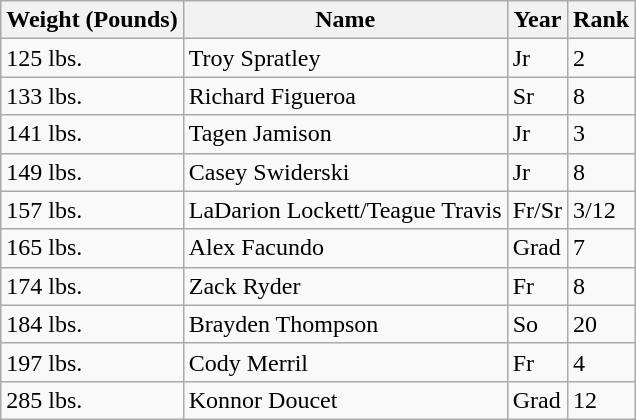<table class="wikitable">
<tr>
<th><strong>Weight (Pounds)</strong></th>
<th><strong>Name</strong></th>
<th><strong>Year</strong></th>
<th><strong>Rank</strong></th>
</tr>
<tr>
<td>125 lbs.</td>
<td>Troy Spratley</td>
<td>Jr</td>
<td>2</td>
</tr>
<tr>
<td>133 lbs.</td>
<td>Richard Figueroa</td>
<td>Sr</td>
<td>8</td>
</tr>
<tr>
<td>141 lbs.</td>
<td>Tagen Jamison</td>
<td>Jr</td>
<td>3</td>
</tr>
<tr>
<td>149 lbs.</td>
<td>Casey Swiderski</td>
<td>Jr</td>
<td>8</td>
</tr>
<tr>
<td>157 lbs.</td>
<td>LaDarion Lockett/Teague Travis</td>
<td>Fr/Sr</td>
<td>3/12</td>
</tr>
<tr>
<td>165 lbs.</td>
<td>Alex Facundo</td>
<td>Grad</td>
<td>7</td>
</tr>
<tr>
<td>174 lbs.</td>
<td>Zack Ryder</td>
<td>Fr</td>
<td>8</td>
</tr>
<tr>
<td>184 lbs.</td>
<td>Brayden Thompson</td>
<td>So</td>
<td>20</td>
</tr>
<tr>
<td>197 lbs.</td>
<td>Cody Merril</td>
<td>Fr</td>
<td>4</td>
</tr>
<tr>
<td>285 lbs.</td>
<td>Konnor Doucet</td>
<td>Grad</td>
<td>12</td>
</tr>
</table>
